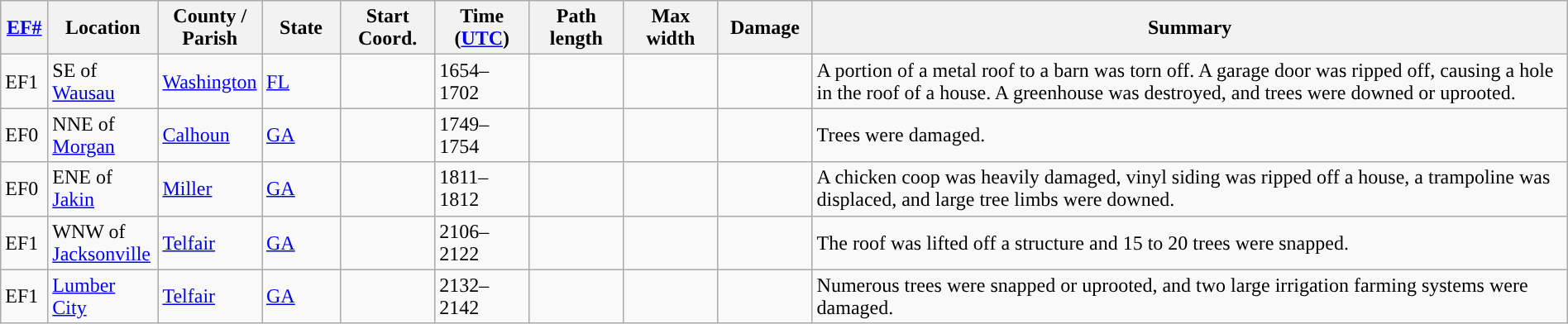<table class="wikitable sortable" style="width:100%;">
<tr>
<th scope="col"  style="width:3%; text-align:center;"><a href='#'>EF#</a></th>
<th scope="col"  style="width:7%; text-align:center;" class="unsortable">Location</th>
<th scope="col"  style="width:6%; text-align:center;" class="unsortable">County / Parish</th>
<th scope="col"  style="width:5%; text-align:center;">State</th>
<th scope="col"  style="width:6%; text-align:center;">Start Coord.</th>
<th scope="col"  style="width:6%; text-align:center;">Time (<a href='#'>UTC</a>)</th>
<th scope="col"  style="width:6%; text-align:center;">Path length</th>
<th scope="col"  style="width:6%; text-align:center;">Max width</th>
<th scope="col"  style="width:6%; text-align:center;">Damage</th>
<th scope="col" class="unsortable" style="width:48%; text-align:center;">Summary</th>
</tr>
<tr>
<td>EF1</td>
<td>SE of <a href='#'>Wausau</a></td>
<td><a href='#'>Washington</a></td>
<td><a href='#'>FL</a></td>
<td></td>
<td>1654–1702</td>
<td></td>
<td></td>
<td></td>
<td>A portion of a metal roof to a barn was torn off. A garage door was ripped off, causing a hole in the roof of a house. A greenhouse was destroyed, and trees were downed or uprooted.</td>
</tr>
<tr>
<td>EF0</td>
<td>NNE of <a href='#'>Morgan</a></td>
<td><a href='#'>Calhoun</a></td>
<td><a href='#'>GA</a></td>
<td></td>
<td>1749–1754</td>
<td></td>
<td></td>
<td></td>
<td>Trees were damaged.</td>
</tr>
<tr>
<td>EF0</td>
<td>ENE of <a href='#'>Jakin</a></td>
<td><a href='#'>Miller</a></td>
<td><a href='#'>GA</a></td>
<td></td>
<td>1811–1812</td>
<td></td>
<td></td>
<td></td>
<td>A chicken coop was heavily damaged, vinyl siding was ripped off a house, a trampoline was displaced, and large tree limbs were downed.</td>
</tr>
<tr>
<td>EF1</td>
<td>WNW of <a href='#'>Jacksonville</a></td>
<td><a href='#'>Telfair</a></td>
<td><a href='#'>GA</a></td>
<td></td>
<td>2106–2122</td>
<td></td>
<td></td>
<td></td>
<td>The roof was lifted off a structure and 15 to 20 trees were snapped.</td>
</tr>
<tr>
<td>EF1</td>
<td><a href='#'>Lumber City</a></td>
<td><a href='#'>Telfair</a></td>
<td><a href='#'>GA</a></td>
<td></td>
<td>2132–2142</td>
<td></td>
<td></td>
<td></td>
<td>Numerous trees were snapped or uprooted, and two large irrigation farming systems were damaged.</td>
</tr>
</table>
